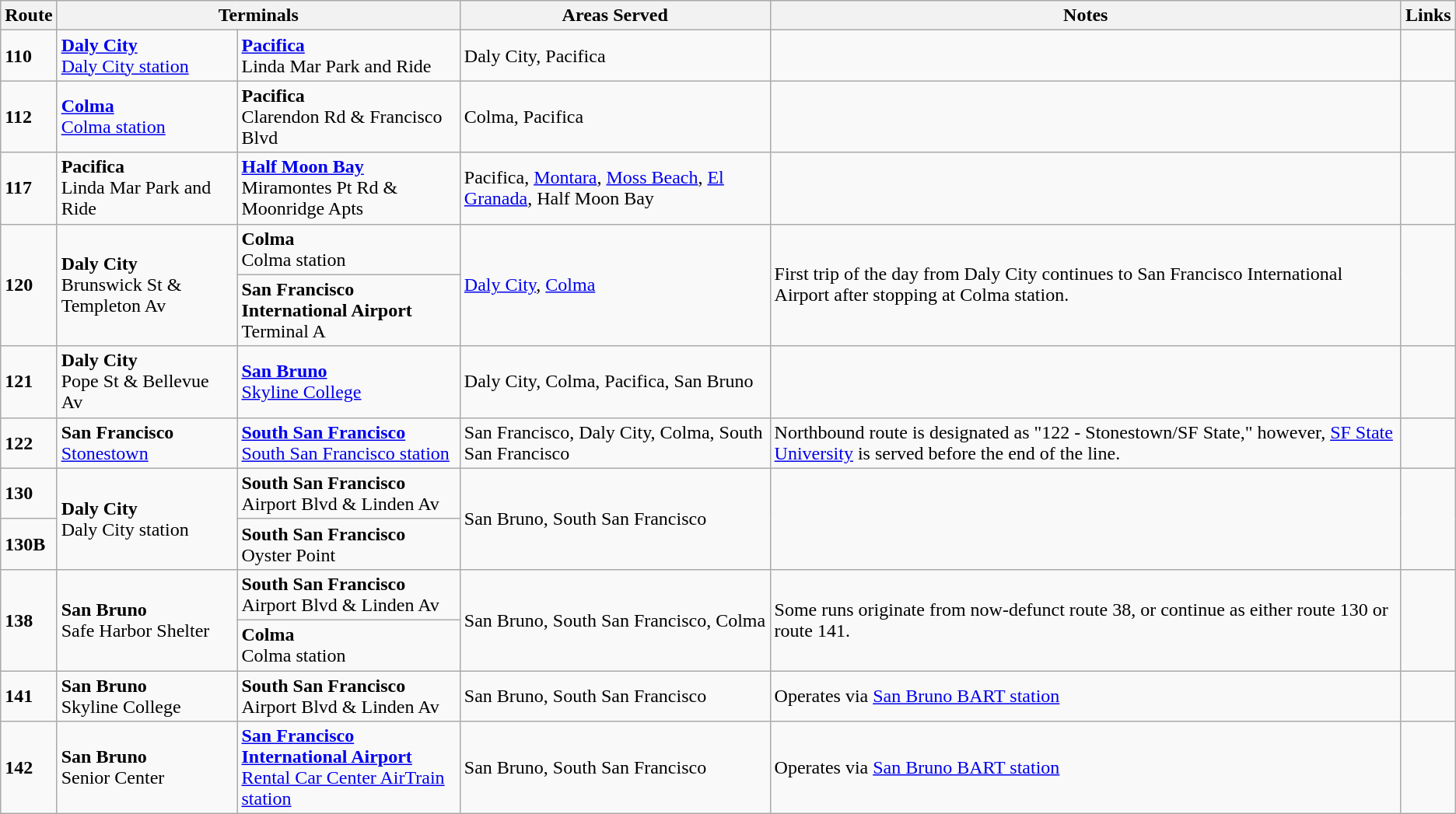<table class="wikitable">
<tr>
<th>Route</th>
<th colspan=2>Terminals</th>
<th>Areas Served</th>
<th>Notes</th>
<th>Links</th>
</tr>
<tr>
<td><span><strong>110</strong></span></td>
<td><strong><a href='#'>Daly City</a></strong><br><a href='#'>Daly City station</a></td>
<td><strong><a href='#'>Pacifica</a></strong><br>Linda Mar Park and Ride</td>
<td>Daly City, Pacifica</td>
<td></td>
<td></td>
</tr>
<tr>
<td><span><strong>112</strong></span></td>
<td><strong><a href='#'>Colma</a></strong><br><a href='#'>Colma station</a></td>
<td><strong>Pacifica</strong><br>Clarendon Rd & Francisco Blvd</td>
<td>Colma, Pacifica</td>
<td></td>
<td></td>
</tr>
<tr>
<td><span><strong>117</strong></span></td>
<td><strong>Pacifica</strong><br>Linda Mar Park and Ride</td>
<td><strong><a href='#'>Half Moon Bay</a></strong><br>Miramontes Pt Rd & Moonridge Apts</td>
<td>Pacifica, <a href='#'>Montara</a>, <a href='#'>Moss Beach</a>, <a href='#'>El Granada</a>, Half Moon Bay</td>
<td></td>
<td></td>
</tr>
<tr>
<td rowspan="2"><span><strong>120</strong></span></td>
<td rowspan="2"><strong>Daly City</strong><br>Brunswick St & Templeton Av</td>
<td><strong>Colma</strong><br>Colma station</td>
<td rowspan="2"><a href='#'>Daly City</a>, <a href='#'>Colma</a></td>
<td rowspan="2">First trip of the day from Daly City continues to San Francisco International Airport after stopping at Colma station.</td>
<td rowspan="2"></td>
</tr>
<tr>
<td><strong>San Francisco International Airport</strong><br>Terminal A<br></td>
</tr>
<tr>
<td><span><strong>121</strong></span></td>
<td><strong>Daly City</strong><br>Pope St & Bellevue Av</td>
<td><strong><a href='#'>San Bruno</a></strong><br><a href='#'>Skyline College</a></td>
<td>Daly City, Colma, Pacifica, San Bruno</td>
<td></td>
<td></td>
</tr>
<tr>
<td><span><strong>122</strong></span></td>
<td><strong>San Francisco</strong><br><a href='#'>Stonestown</a></td>
<td><strong><a href='#'>South San Francisco</a></strong><br><a href='#'>South San Francisco station</a></td>
<td>San Francisco, Daly City, Colma, South San Francisco</td>
<td>Northbound route is designated as "122 - Stonestown/SF State," however, <a href='#'>SF State University</a> is served before the end of the line.</td>
<td></td>
</tr>
<tr>
<td><span><strong>130</strong></span></td>
<td rowspan="2"><strong>Daly City</strong><br>Daly City station</td>
<td><strong>South San Francisco</strong><br>Airport Blvd & Linden Av</td>
<td rowspan="2">San Bruno, South San Francisco</td>
<td rowspan="2"></td>
<td rowspan="2"></td>
</tr>
<tr>
<td><span><strong>130B</strong></span></td>
<td><strong>South San Francisco</strong><br>Oyster Point</td>
</tr>
<tr>
<td rowspan="2"><span><strong>138</strong></span></td>
<td rowspan="2"><strong>San Bruno</strong><br>Safe Harbor Shelter</td>
<td><strong>South San Francisco</strong><br>Airport Blvd & Linden Av</td>
<td rowspan="2">San Bruno, South San Francisco, Colma</td>
<td rowspan="2">Some runs originate from now-defunct route 38, or continue as either route 130 or route 141.</td>
<td rowspan="2"></td>
</tr>
<tr>
<td><strong>Colma</strong><br>Colma station</td>
</tr>
<tr>
<td><span><strong>141</strong></span><br></td>
<td><strong>San Bruno</strong><br>Skyline College</td>
<td><strong>South San Francisco</strong><br>Airport Blvd & Linden Av</td>
<td>San Bruno, South San Francisco</td>
<td>Operates via <a href='#'>San Bruno BART station</a></td>
<td></td>
</tr>
<tr>
<td><span><strong>142</strong></span><br></td>
<td><strong>San Bruno</strong><br>Senior Center</td>
<td><strong><a href='#'>San Francisco International Airport</a></strong><br><a href='#'>Rental Car Center AirTrain station</a></td>
<td>San Bruno, South San Francisco</td>
<td>Operates via <a href='#'>San Bruno BART station</a></td>
<td></td>
</tr>
</table>
